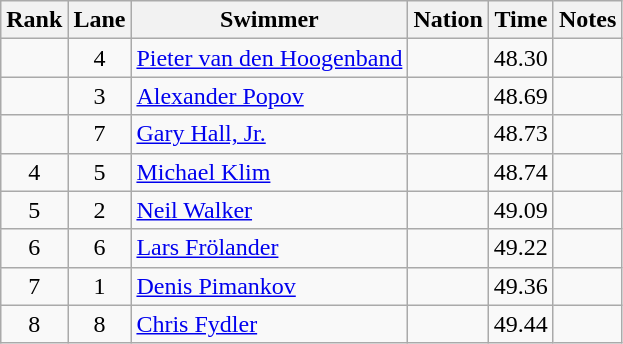<table class="wikitable sortable" style="text-align:center">
<tr>
<th>Rank</th>
<th>Lane</th>
<th>Swimmer</th>
<th>Nation</th>
<th>Time</th>
<th>Notes</th>
</tr>
<tr>
<td></td>
<td>4</td>
<td align=left><a href='#'>Pieter van den Hoogenband</a></td>
<td align=left></td>
<td>48.30</td>
<td></td>
</tr>
<tr>
<td></td>
<td>3</td>
<td align=left><a href='#'>Alexander Popov</a></td>
<td align=left></td>
<td>48.69</td>
<td></td>
</tr>
<tr>
<td></td>
<td>7</td>
<td align=left><a href='#'>Gary Hall, Jr.</a></td>
<td align=left></td>
<td>48.73</td>
<td></td>
</tr>
<tr>
<td>4</td>
<td>5</td>
<td align=left><a href='#'>Michael Klim</a></td>
<td align=left></td>
<td>48.74</td>
<td></td>
</tr>
<tr>
<td>5</td>
<td>2</td>
<td align=left><a href='#'>Neil Walker</a></td>
<td align=left></td>
<td>49.09</td>
<td></td>
</tr>
<tr>
<td>6</td>
<td>6</td>
<td align=left><a href='#'>Lars Frölander</a></td>
<td align=left></td>
<td>49.22</td>
<td></td>
</tr>
<tr>
<td>7</td>
<td>1</td>
<td align=left><a href='#'>Denis Pimankov</a></td>
<td align=left></td>
<td>49.36</td>
<td></td>
</tr>
<tr>
<td>8</td>
<td>8</td>
<td align=left><a href='#'>Chris Fydler</a></td>
<td align=left></td>
<td>49.44</td>
<td></td>
</tr>
</table>
